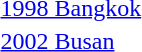<table>
<tr>
<td><a href='#'>1998 Bangkok</a></td>
<td></td>
<td></td>
<td></td>
</tr>
<tr>
<td><a href='#'>2002 Busan</a></td>
<td></td>
<td></td>
<td></td>
</tr>
</table>
